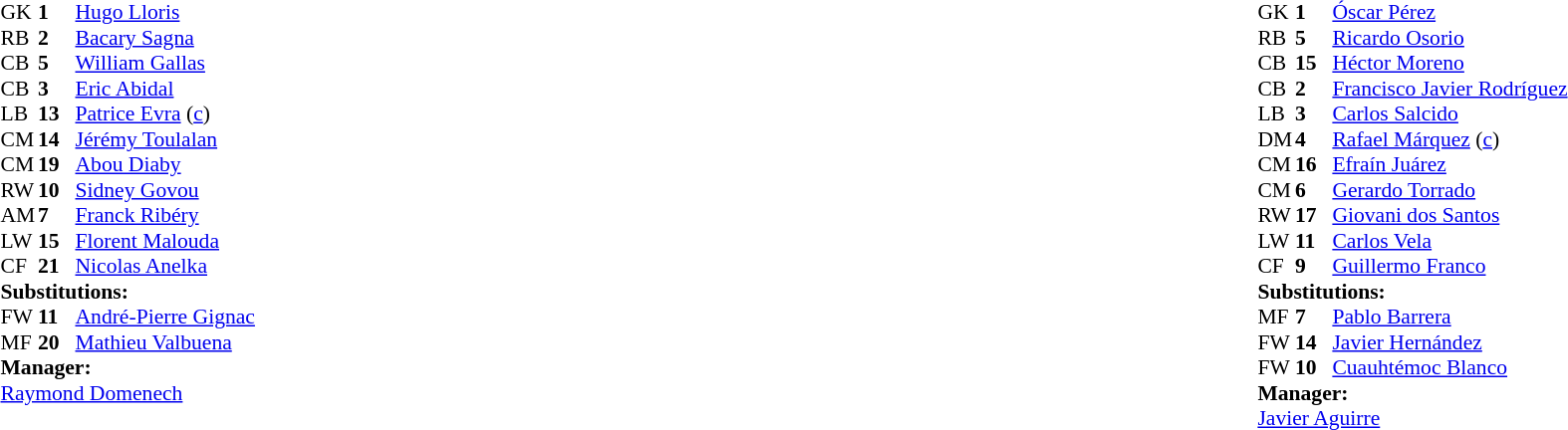<table width="100%">
<tr>
<td valign="top" width="40%"><br><table style="font-size: 90%" cellspacing="0" cellpadding="0">
<tr>
<th width="25"></th>
<th width="25"></th>
</tr>
<tr>
<td>GK</td>
<td><strong>1</strong></td>
<td><a href='#'>Hugo Lloris</a></td>
</tr>
<tr>
<td>RB</td>
<td><strong>2</strong></td>
<td><a href='#'>Bacary Sagna</a></td>
</tr>
<tr>
<td>CB</td>
<td><strong>5</strong></td>
<td><a href='#'>William Gallas</a></td>
</tr>
<tr>
<td>CB</td>
<td><strong>3</strong></td>
<td><a href='#'>Eric Abidal</a></td>
<td></td>
</tr>
<tr>
<td>LB</td>
<td><strong>13</strong></td>
<td><a href='#'>Patrice Evra</a> (<a href='#'>c</a>)</td>
</tr>
<tr>
<td>CM</td>
<td><strong>14</strong></td>
<td><a href='#'>Jérémy Toulalan</a></td>
<td></td>
</tr>
<tr>
<td>CM</td>
<td><strong>19</strong></td>
<td><a href='#'>Abou Diaby</a></td>
</tr>
<tr>
<td>RW</td>
<td><strong>10</strong></td>
<td><a href='#'>Sidney Govou</a></td>
<td></td>
<td></td>
</tr>
<tr>
<td>AM</td>
<td><strong>7</strong></td>
<td><a href='#'>Franck Ribéry</a></td>
</tr>
<tr>
<td>LW</td>
<td><strong>15</strong></td>
<td><a href='#'>Florent Malouda</a></td>
</tr>
<tr>
<td>CF</td>
<td><strong>21</strong></td>
<td><a href='#'>Nicolas Anelka</a></td>
<td></td>
<td></td>
</tr>
<tr>
<td colspan=3><strong>Substitutions:</strong></td>
</tr>
<tr>
<td>FW</td>
<td><strong>11</strong></td>
<td><a href='#'>André-Pierre Gignac</a></td>
<td></td>
<td></td>
</tr>
<tr>
<td>MF</td>
<td><strong>20</strong></td>
<td><a href='#'>Mathieu Valbuena</a></td>
<td></td>
<td></td>
</tr>
<tr>
<td colspan=3><strong>Manager:</strong></td>
</tr>
<tr>
<td colspan=3><a href='#'>Raymond Domenech</a></td>
</tr>
</table>
</td>
<td valign="top"></td>
<td valign="top" width="50%"><br><table style="font-size: 90%" cellspacing="0" cellpadding="0" align="center">
<tr>
<th width=25></th>
<th width=25></th>
</tr>
<tr>
<td>GK</td>
<td><strong>1</strong></td>
<td><a href='#'>Óscar Pérez</a></td>
</tr>
<tr>
<td>RB</td>
<td><strong>5</strong></td>
<td><a href='#'>Ricardo Osorio</a></td>
</tr>
<tr>
<td>CB</td>
<td><strong>15</strong></td>
<td><a href='#'>Héctor Moreno</a></td>
<td></td>
</tr>
<tr>
<td>CB</td>
<td><strong>2</strong></td>
<td><a href='#'>Francisco Javier Rodríguez</a></td>
<td></td>
</tr>
<tr>
<td>LB</td>
<td><strong>3</strong></td>
<td><a href='#'>Carlos Salcido</a></td>
</tr>
<tr>
<td>DM</td>
<td><strong>4</strong></td>
<td><a href='#'>Rafael Márquez</a> (<a href='#'>c</a>)</td>
</tr>
<tr>
<td>CM</td>
<td><strong>16</strong></td>
<td><a href='#'>Efraín Juárez</a></td>
<td></td>
<td></td>
</tr>
<tr>
<td>CM</td>
<td><strong>6</strong></td>
<td><a href='#'>Gerardo Torrado</a></td>
</tr>
<tr>
<td>RW</td>
<td><strong>17</strong></td>
<td><a href='#'>Giovani dos Santos</a></td>
</tr>
<tr>
<td>LW</td>
<td><strong>11</strong></td>
<td><a href='#'>Carlos Vela</a></td>
<td></td>
<td></td>
</tr>
<tr>
<td>CF</td>
<td><strong>9</strong></td>
<td><a href='#'>Guillermo Franco</a></td>
<td></td>
<td></td>
</tr>
<tr>
<td colspan=3><strong>Substitutions:</strong></td>
</tr>
<tr>
<td>MF</td>
<td><strong>7</strong></td>
<td><a href='#'>Pablo Barrera</a></td>
<td></td>
<td></td>
</tr>
<tr>
<td>FW</td>
<td><strong>14</strong></td>
<td><a href='#'>Javier Hernández</a></td>
<td></td>
<td></td>
</tr>
<tr>
<td>FW</td>
<td><strong>10</strong></td>
<td><a href='#'>Cuauhtémoc Blanco</a></td>
<td></td>
<td></td>
</tr>
<tr>
<td colspan=3><strong>Manager:</strong></td>
</tr>
<tr>
<td colspan=4><a href='#'>Javier Aguirre</a></td>
</tr>
</table>
</td>
</tr>
</table>
